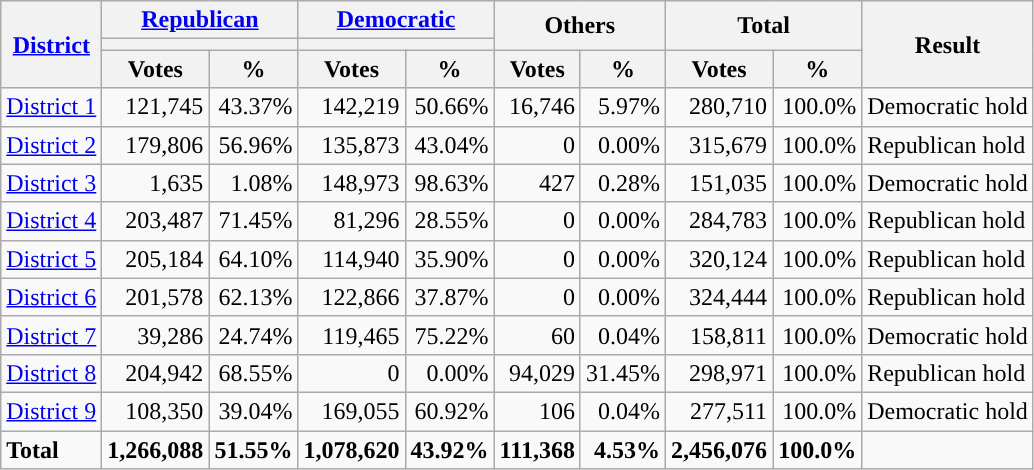<table class="wikitable plainrowheaders sortable" style="font-size:100%; text-align:right">
<tr>
<th scope=col rowspan=3><a href='#'>District</a></th>
<th scope=col colspan=2><a href='#'>Republican</a></th>
<th scope=col colspan=2><a href='#'>Democratic</a></th>
<th scope=col colspan=2 rowspan=2>Others</th>
<th scope=col colspan=2 rowspan=2>Total</th>
<th scope=col rowspan=3>Result</th>
</tr>
<tr>
<th scope=col colspan=2 style="background:"></th>
<th scope=col colspan=2 style="background:"></th>
</tr>
<tr>
<th scope=col data-sort-type="number">Votes</th>
<th scope=col data-sort-type="number">%</th>
<th scope=col data-sort-type="number">Votes</th>
<th scope=col data-sort-type="number">%</th>
<th scope=col data-sort-type="number">Votes</th>
<th scope=col data-sort-type="number">%</th>
<th scope=col data-sort-type="number">Votes</th>
<th scope=col data-sort-type="number">%</th>
</tr>
<tr>
<td align=left><a href='#'>District 1</a></td>
<td>121,745</td>
<td>43.37%</td>
<td>142,219</td>
<td>50.66%</td>
<td>16,746</td>
<td>5.97%</td>
<td>280,710</td>
<td>100.0%</td>
<td align=left>Democratic hold</td>
</tr>
<tr>
<td align=left><a href='#'>District 2</a></td>
<td>179,806</td>
<td>56.96%</td>
<td>135,873</td>
<td>43.04%</td>
<td>0</td>
<td>0.00%</td>
<td>315,679</td>
<td>100.0%</td>
<td align=left>Republican hold</td>
</tr>
<tr>
<td align=left><a href='#'>District 3</a></td>
<td>1,635</td>
<td>1.08%</td>
<td>148,973</td>
<td>98.63%</td>
<td>427</td>
<td>0.28%</td>
<td>151,035</td>
<td>100.0%</td>
<td align=left>Democratic hold</td>
</tr>
<tr>
<td align=left><a href='#'>District 4</a></td>
<td>203,487</td>
<td>71.45%</td>
<td>81,296</td>
<td>28.55%</td>
<td>0</td>
<td>0.00%</td>
<td>284,783</td>
<td>100.0%</td>
<td align=left>Republican hold</td>
</tr>
<tr>
<td align=left><a href='#'>District 5</a></td>
<td>205,184</td>
<td>64.10%</td>
<td>114,940</td>
<td>35.90%</td>
<td>0</td>
<td>0.00%</td>
<td>320,124</td>
<td>100.0%</td>
<td align=left>Republican hold</td>
</tr>
<tr>
<td align=left><a href='#'>District 6</a></td>
<td>201,578</td>
<td>62.13%</td>
<td>122,866</td>
<td>37.87%</td>
<td>0</td>
<td>0.00%</td>
<td>324,444</td>
<td>100.0%</td>
<td align=left>Republican hold</td>
</tr>
<tr>
<td align=left><a href='#'>District 7</a></td>
<td>39,286</td>
<td>24.74%</td>
<td>119,465</td>
<td>75.22%</td>
<td>60</td>
<td>0.04%</td>
<td>158,811</td>
<td>100.0%</td>
<td align=left>Democratic hold</td>
</tr>
<tr>
<td align=left><a href='#'>District 8</a></td>
<td>204,942</td>
<td>68.55%</td>
<td>0</td>
<td>0.00%</td>
<td>94,029</td>
<td>31.45%</td>
<td>298,971</td>
<td>100.0%</td>
<td align=left>Republican hold</td>
</tr>
<tr>
<td align=left><a href='#'>District 9</a></td>
<td>108,350</td>
<td>39.04%</td>
<td>169,055</td>
<td>60.92%</td>
<td>106</td>
<td>0.04%</td>
<td>277,511</td>
<td>100.0%</td>
<td align=left>Democratic hold</td>
</tr>
<tr class="sortbottom" style="font-weight:bold">
<td align=left>Total</td>
<td>1,266,088</td>
<td>51.55%</td>
<td>1,078,620</td>
<td>43.92%</td>
<td>111,368</td>
<td>4.53%</td>
<td>2,456,076</td>
<td>100.0%</td>
<td></td>
</tr>
</table>
